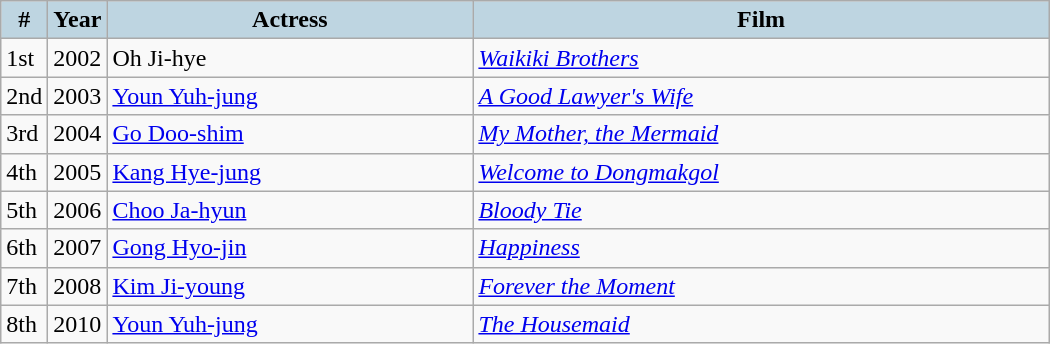<table class="wikitable" style="width:700px">
<tr>
<th style="background:#BED5E1; width:10px">#</th>
<th style="background:#BED5E1; width:10px">Year</th>
<th style="background:#BED5E1;">Actress</th>
<th style="background:#BED5E1;">Film</th>
</tr>
<tr>
<td>1st</td>
<td>2002</td>
<td>Oh Ji-hye</td>
<td><em><a href='#'>Waikiki Brothers</a></em></td>
</tr>
<tr>
<td>2nd</td>
<td>2003</td>
<td><a href='#'>Youn Yuh-jung</a></td>
<td><em><a href='#'>A Good Lawyer's Wife</a></em></td>
</tr>
<tr>
<td>3rd</td>
<td>2004</td>
<td><a href='#'>Go Doo-shim</a></td>
<td><em><a href='#'>My Mother, the Mermaid</a></em></td>
</tr>
<tr>
<td>4th</td>
<td>2005</td>
<td><a href='#'>Kang Hye-jung</a></td>
<td><em><a href='#'>Welcome to Dongmakgol</a></em></td>
</tr>
<tr>
<td>5th</td>
<td>2006</td>
<td><a href='#'>Choo Ja-hyun</a></td>
<td><em><a href='#'>Bloody Tie</a></em></td>
</tr>
<tr>
<td>6th</td>
<td>2007</td>
<td><a href='#'>Gong Hyo-jin</a></td>
<td><em><a href='#'>Happiness</a></em></td>
</tr>
<tr>
<td>7th</td>
<td>2008</td>
<td><a href='#'>Kim Ji-young</a></td>
<td><em><a href='#'>Forever the Moment</a></em></td>
</tr>
<tr>
<td>8th</td>
<td>2010</td>
<td><a href='#'>Youn Yuh-jung</a></td>
<td><em><a href='#'>The Housemaid</a></em></td>
</tr>
</table>
